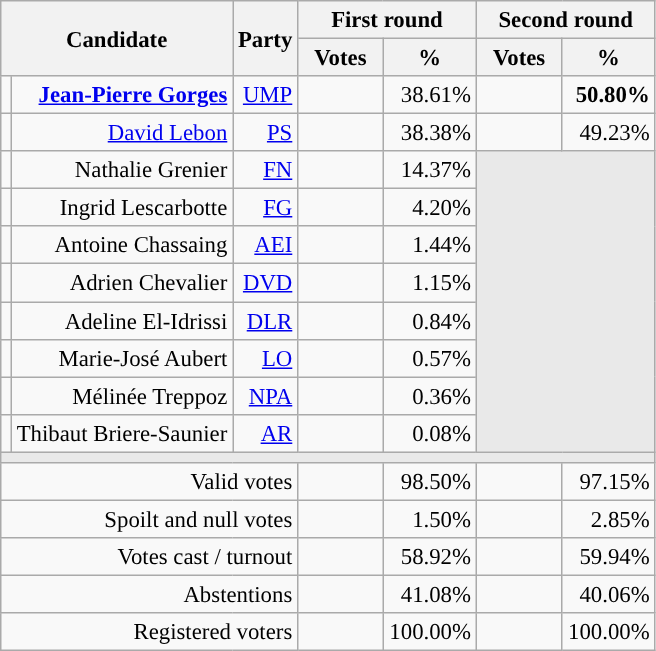<table class="wikitable" style="text-align:right;font-size:95%;">
<tr>
<th rowspan=2 colspan=2>Candidate</th>
<th rowspan=2 colspan=1>Party</th>
<th colspan=2>First round</th>
<th colspan=2>Second round</th>
</tr>
<tr>
<th style="width:50px;">Votes</th>
<th style="width:55px;">%</th>
<th style="width:50px;">Votes</th>
<th style="width:55px;">%</th>
</tr>
<tr>
<td style="color:inherit;background-color:"></td>
<td><strong><a href='#'>Jean-Pierre Gorges</a></strong></td>
<td><a href='#'>UMP</a></td>
<td></td>
<td>38.61%</td>
<td><strong></strong></td>
<td><strong>50.80%</strong></td>
</tr>
<tr>
<td style="color:inherit;background-color:"></td>
<td><a href='#'>David Lebon</a></td>
<td><a href='#'>PS</a></td>
<td></td>
<td>38.38%</td>
<td></td>
<td>49.23%</td>
</tr>
<tr>
<td style="color:inherit;background-color:"></td>
<td>Nathalie Grenier</td>
<td><a href='#'>FN</a></td>
<td></td>
<td>14.37%</td>
<td colspan=7 rowspan=8 style="background-color:#E9E9E9;"></td>
</tr>
<tr>
<td style="color:inherit;background-color:"></td>
<td>Ingrid Lescarbotte</td>
<td><a href='#'>FG</a></td>
<td></td>
<td>4.20%</td>
</tr>
<tr>
<td style="color:inherit;background-color:"></td>
<td>Antoine Chassaing</td>
<td><a href='#'>AEI</a></td>
<td></td>
<td>1.44%</td>
</tr>
<tr>
<td style="background-color:;"></td>
<td>Adrien Chevalier</td>
<td><a href='#'>DVD</a> </td>
<td></td>
<td>1.15%</td>
</tr>
<tr>
<td style="color:inherit;background-color:"></td>
<td>Adeline El-Idrissi</td>
<td><a href='#'>DLR</a></td>
<td></td>
<td>0.84%</td>
</tr>
<tr>
<td style="color:inherit;background-color:"></td>
<td>Marie-José Aubert</td>
<td><a href='#'>LO</a></td>
<td></td>
<td>0.57%</td>
</tr>
<tr>
<td style="color:inherit;background-color:"></td>
<td>Mélinée Treppoz</td>
<td><a href='#'>NPA</a></td>
<td></td>
<td>0.36%</td>
</tr>
<tr>
<td style="color:inherit;background-color:"></td>
<td>Thibaut Briere-Saunier</td>
<td><a href='#'>AR</a></td>
<td></td>
<td>0.08%</td>
</tr>
<tr>
<td colspan=7 style="background-color:#E9E9E9;"></td>
</tr>
<tr>
<td colspan=3>Valid votes</td>
<td></td>
<td>98.50%</td>
<td></td>
<td>97.15%</td>
</tr>
<tr>
<td colspan=3>Spoilt and null votes</td>
<td></td>
<td>1.50%</td>
<td></td>
<td>2.85%</td>
</tr>
<tr>
<td colspan=3>Votes cast / turnout</td>
<td></td>
<td>58.92%</td>
<td></td>
<td>59.94%</td>
</tr>
<tr>
<td colspan=3>Abstentions</td>
<td></td>
<td>41.08%</td>
<td></td>
<td>40.06%</td>
</tr>
<tr>
<td colspan=3>Registered voters</td>
<td></td>
<td>100.00%</td>
<td></td>
<td>100.00%</td>
</tr>
</table>
